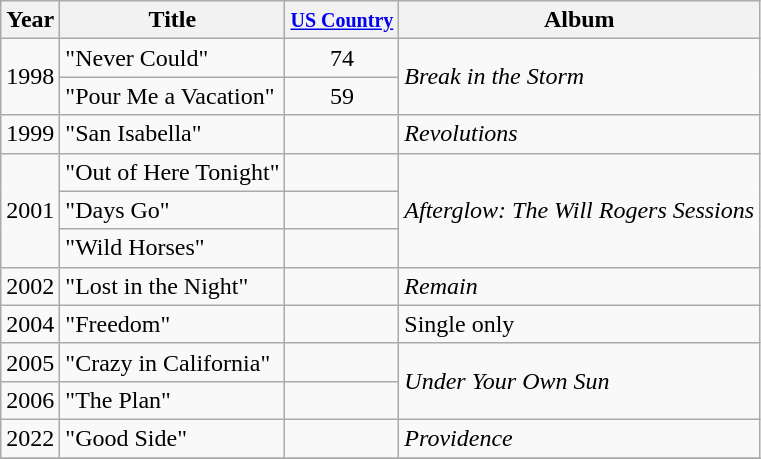<table class="wikitable">
<tr>
<th>Year</th>
<th>Title</th>
<th><small><a href='#'>US Country</a></small></th>
<th>Album</th>
</tr>
<tr>
<td rowspan="2">1998</td>
<td>"Never Could"</td>
<td align="center">74</td>
<td rowspan="2"><em>Break in the Storm</em></td>
</tr>
<tr>
<td>"Pour Me a Vacation"</td>
<td align="center">59</td>
</tr>
<tr>
<td>1999</td>
<td>"San Isabella"</td>
<td align="center"></td>
<td><em>Revolutions</em></td>
</tr>
<tr>
<td rowspan="3">2001</td>
<td>"Out of Here Tonight"</td>
<td align="center"></td>
<td rowspan="3"><em>Afterglow: The Will Rogers Sessions</em></td>
</tr>
<tr>
<td>"Days Go"</td>
<td align="center"></td>
</tr>
<tr>
<td>"Wild Horses"</td>
<td align="center"></td>
</tr>
<tr>
<td>2002</td>
<td>"Lost in the Night"</td>
<td align="center"></td>
<td><em>Remain</em></td>
</tr>
<tr>
<td>2004</td>
<td>"Freedom"</td>
<td align="center"></td>
<td>Single only</td>
</tr>
<tr>
<td>2005</td>
<td>"Crazy in California"</td>
<td align="center"></td>
<td rowspan="2"><em>Under Your Own Sun</em></td>
</tr>
<tr>
<td>2006</td>
<td>"The Plan"</td>
<td align="center"></td>
</tr>
<tr>
<td>2022</td>
<td>"Good Side"</td>
<td align="center"></td>
<td><em>Providence</em></td>
</tr>
<tr>
</tr>
</table>
